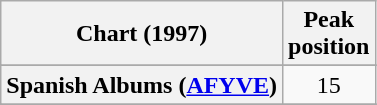<table class="wikitable sortable plainrowheaders" style="text-align:center">
<tr>
<th scope="col">Chart (1997)</th>
<th scope="col">Peak<br> position</th>
</tr>
<tr>
</tr>
<tr>
</tr>
<tr>
</tr>
<tr>
</tr>
<tr>
</tr>
<tr>
</tr>
<tr>
</tr>
<tr>
</tr>
<tr>
</tr>
<tr>
</tr>
<tr>
</tr>
<tr>
</tr>
<tr>
<th scope="row">Spanish Albums (<a href='#'>AFYVE</a>)</th>
<td align="center">15</td>
</tr>
<tr>
</tr>
<tr>
</tr>
<tr>
</tr>
<tr>
</tr>
<tr>
</tr>
<tr>
</tr>
</table>
